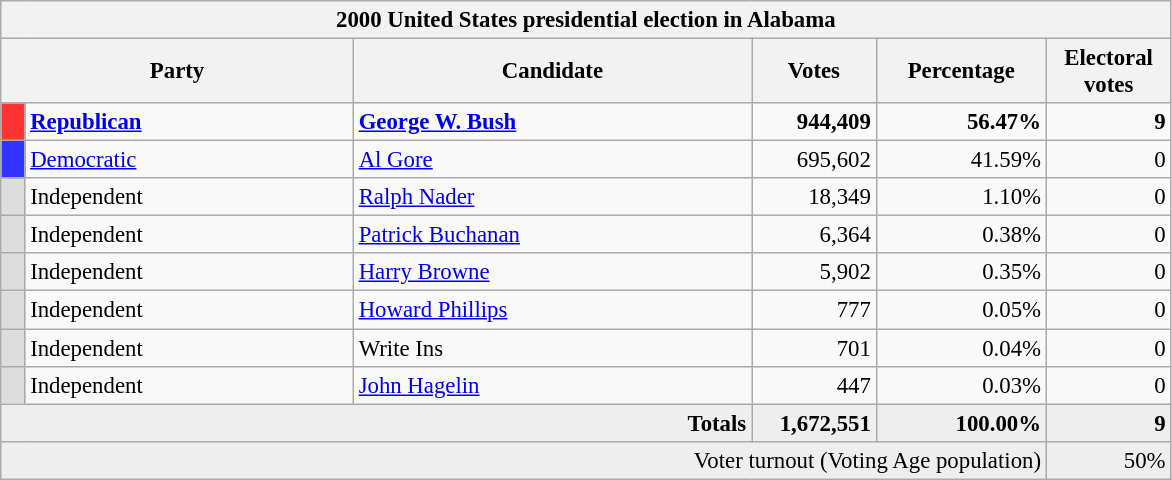<table class="wikitable" style="font-size: 95%;">
<tr>
<th colspan="6">2000 United States presidential election in Alabama</th>
</tr>
<tr>
<th colspan="2" style="width: 15em">Party</th>
<th style="width: 17em">Candidate</th>
<th style="width: 5em">Votes</th>
<th style="width: 7em">Percentage</th>
<th style="width: 5em">Electoral votes</th>
</tr>
<tr>
<th style="background-color:#FF3333; width: 3px"></th>
<td style="width: 130px"><strong><a href='#'>Republican</a></strong></td>
<td><strong><a href='#'>George W. Bush</a></strong></td>
<td align="right"><strong>944,409</strong></td>
<td align="right"><strong>56.47%</strong></td>
<td align="right"><strong>9</strong></td>
</tr>
<tr>
<th style="background-color:#3333FF; width: 3px"></th>
<td style="width: 130px"><a href='#'>Democratic</a></td>
<td><a href='#'>Al Gore</a></td>
<td align="right">695,602</td>
<td align="right">41.59%</td>
<td align="right">0</td>
</tr>
<tr>
<th style="background-color:#DDDDDD; width: 3px"></th>
<td style="width: 130px">Independent</td>
<td><a href='#'>Ralph Nader</a></td>
<td align="right">18,349</td>
<td align="right">1.10%</td>
<td align="right">0</td>
</tr>
<tr>
<th style="background-color:#DDDDDD; width: 3px"></th>
<td style="width: 130px">Independent</td>
<td><a href='#'>Patrick Buchanan</a></td>
<td align="right">6,364</td>
<td align="right">0.38%</td>
<td align="right">0</td>
</tr>
<tr>
<th style="background-color:#DDDDDD; width: 3px"></th>
<td style="width: 130px">Independent</td>
<td><a href='#'>Harry Browne</a></td>
<td align="right">5,902</td>
<td align="right">0.35%</td>
<td align="right">0</td>
</tr>
<tr>
<th style="background-color:#DDDDDD; width: 3px"></th>
<td style="width: 130px">Independent</td>
<td><a href='#'>Howard Phillips</a></td>
<td align="right">777</td>
<td align="right">0.05%</td>
<td align="right">0</td>
</tr>
<tr>
<th style="background-color:#DDDDDD; width: 3px"></th>
<td style="width: 130px">Independent</td>
<td>Write Ins</td>
<td align="right">701</td>
<td align="right">0.04%</td>
<td align="right">0</td>
</tr>
<tr>
<th style="background-color:#DDDDDD; width: 3px"></th>
<td style="width: 130px">Independent</td>
<td><a href='#'>John Hagelin</a></td>
<td align="right">447</td>
<td align="right">0.03%</td>
<td align="right">0</td>
</tr>
<tr bgcolor="#EEEEEE">
<td colspan="3" align="right"><strong>Totals</strong></td>
<td align="right"><strong>1,672,551</strong></td>
<td align="right"><strong>100.00%</strong></td>
<td align="right"><strong>9</strong></td>
</tr>
<tr bgcolor="#EEEEEE">
<td colspan="5" align="right">Voter turnout (Voting Age population)</td>
<td align="right">50%</td>
</tr>
</table>
